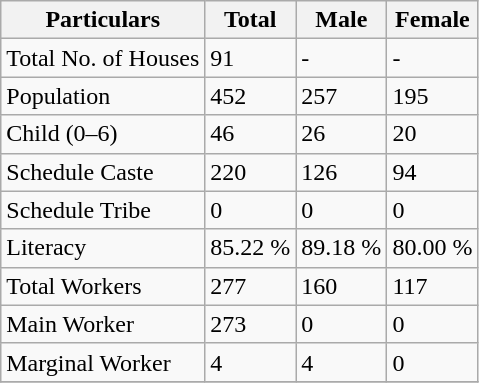<table class="wikitable sortable">
<tr>
<th>Particulars</th>
<th>Total</th>
<th>Male</th>
<th>Female</th>
</tr>
<tr>
<td>Total No. of Houses</td>
<td>91</td>
<td>-</td>
<td>-</td>
</tr>
<tr>
<td>Population</td>
<td>452</td>
<td>257</td>
<td>195</td>
</tr>
<tr>
<td>Child (0–6)</td>
<td>46</td>
<td>26</td>
<td>20</td>
</tr>
<tr>
<td>Schedule Caste</td>
<td>220</td>
<td>126</td>
<td>94</td>
</tr>
<tr>
<td>Schedule Tribe</td>
<td>0</td>
<td>0</td>
<td>0</td>
</tr>
<tr>
<td>Literacy</td>
<td>85.22 %</td>
<td>89.18 %</td>
<td>80.00 %</td>
</tr>
<tr>
<td>Total Workers</td>
<td>277</td>
<td>160</td>
<td>117</td>
</tr>
<tr>
<td>Main Worker</td>
<td>273</td>
<td>0</td>
<td>0</td>
</tr>
<tr>
<td>Marginal Worker</td>
<td>4</td>
<td>4</td>
<td>0</td>
</tr>
<tr>
</tr>
</table>
